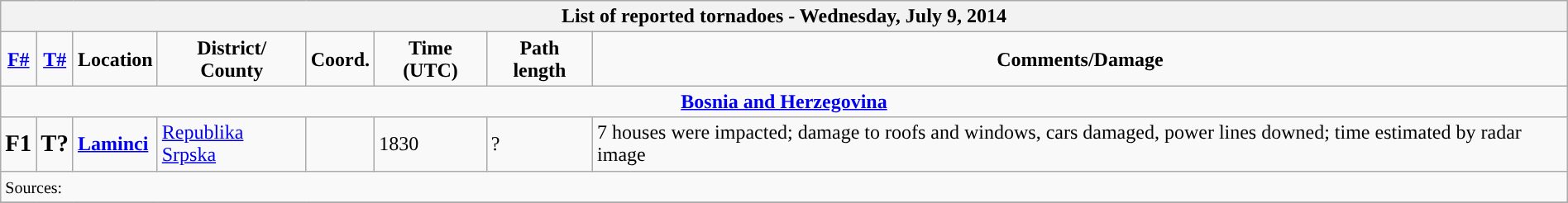<table class="wikitable collapsible" width="100%">
<tr>
<th colspan="8">List of reported tornadoes - Wednesday, July 9, 2014</th>
</tr>
<tr>
<td style="text-align: center;"><strong><a href='#'>F#</a></strong></td>
<td style="text-align: center;"><strong><a href='#'>T#</a></strong></td>
<td style="text-align: center;"><strong>Location</strong></td>
<td style="text-align: center;"><strong>District/<br>County</strong></td>
<td style="text-align: center;"><strong>Coord.</strong></td>
<td style="text-align: center;"><strong>Time (UTC)</strong></td>
<td style="text-align: center;"><strong>Path length</strong></td>
<td style="text-align: center;"><strong>Comments/Damage</strong></td>
</tr>
<tr>
<td colspan="8" align=center><strong><a href='#'>Bosnia and Herzegovina</a></strong></td>
</tr>
<tr>
<td><big><strong>F1</strong></big></td>
<td><big><strong>T?</strong></big></td>
<td><strong><a href='#'>Laminci</a></strong></td>
<td><a href='#'>Republika Srpska</a></td>
<td></td>
<td>1830</td>
<td>?</td>
<td>7 houses were impacted; damage to roofs and windows, cars damaged, power lines downed; time estimated by radar image</td>
</tr>
<tr>
<td colspan="8"><small>Sources:</small></td>
</tr>
<tr>
</tr>
</table>
